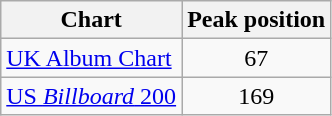<table class="wikitable">
<tr>
<th>Chart</th>
<th>Peak position</th>
</tr>
<tr>
<td><a href='#'>UK Album Chart</a></td>
<td align="center">67</td>
</tr>
<tr>
<td><a href='#'>US <em>Billboard</em> 200</a></td>
<td align="center">169</td>
</tr>
</table>
